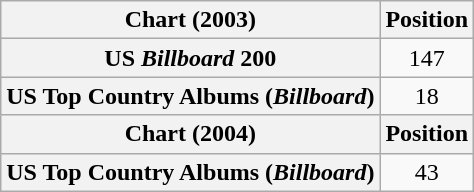<table class="wikitable plainrowheaders" style="text-align:center">
<tr>
<th scope="col">Chart (2003)</th>
<th scope="col">Position</th>
</tr>
<tr>
<th scope="row">US <em>Billboard</em> 200</th>
<td>147</td>
</tr>
<tr>
<th scope="row">US Top Country Albums (<em>Billboard</em>)</th>
<td>18</td>
</tr>
<tr>
<th scope="col">Chart (2004)</th>
<th scope="col">Position</th>
</tr>
<tr>
<th scope="row">US Top Country Albums (<em>Billboard</em>)</th>
<td>43</td>
</tr>
</table>
